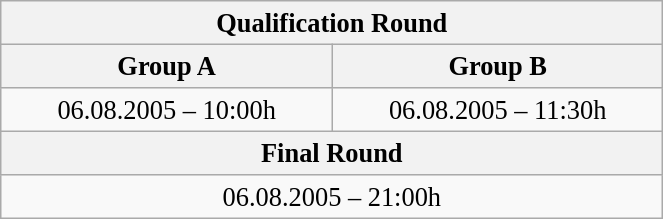<table class="wikitable" style=" text-align:center; font-size:110%;" width="35%">
<tr>
<th colspan="2">Qualification Round</th>
</tr>
<tr>
<th>Group A</th>
<th>Group B</th>
</tr>
<tr>
<td>06.08.2005 – 10:00h</td>
<td>06.08.2005 – 11:30h</td>
</tr>
<tr>
<th colspan="2">Final Round</th>
</tr>
<tr>
<td colspan="2">06.08.2005 – 21:00h</td>
</tr>
</table>
